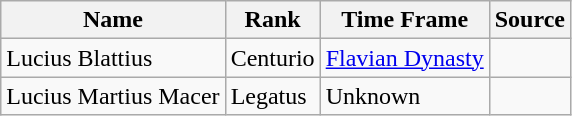<table class="wikitable">
<tr>
<th>Name</th>
<th>Rank</th>
<th>Time Frame</th>
<th>Source</th>
</tr>
<tr>
<td>Lucius Blattius</td>
<td>Centurio</td>
<td><a href='#'>Flavian Dynasty</a></td>
<td></td>
</tr>
<tr>
<td>Lucius Martius Macer</td>
<td>Legatus</td>
<td>Unknown</td>
<td></td>
</tr>
</table>
